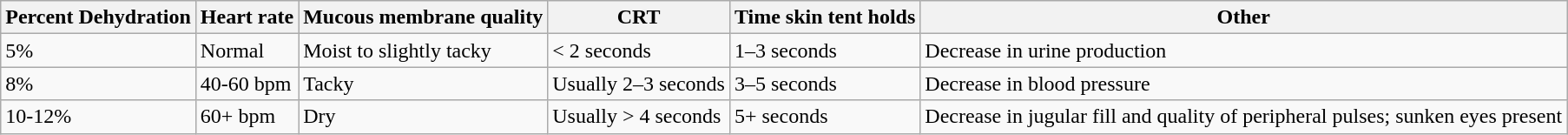<table class="wikitable">
<tr>
<th>Percent Dehydration</th>
<th>Heart rate</th>
<th>Mucous membrane quality</th>
<th>CRT</th>
<th>Time skin tent holds</th>
<th>Other</th>
</tr>
<tr>
<td>5%</td>
<td>Normal</td>
<td>Moist to slightly tacky</td>
<td>< 2 seconds</td>
<td>1–3 seconds</td>
<td>Decrease in urine production</td>
</tr>
<tr>
<td>8%</td>
<td>40-60 bpm</td>
<td>Tacky</td>
<td>Usually 2–3 seconds</td>
<td>3–5 seconds</td>
<td>Decrease in blood pressure</td>
</tr>
<tr>
<td>10-12%</td>
<td>60+ bpm</td>
<td>Dry</td>
<td>Usually > 4 seconds</td>
<td>5+ seconds</td>
<td>Decrease in jugular fill and quality of peripheral pulses; sunken eyes present</td>
</tr>
</table>
